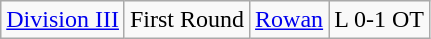<table class="wikitable">
<tr>
<td rowspan="1"><a href='#'>Division III</a></td>
<td>First Round</td>
<td><a href='#'>Rowan</a></td>
<td>L 0-1 OT</td>
</tr>
</table>
